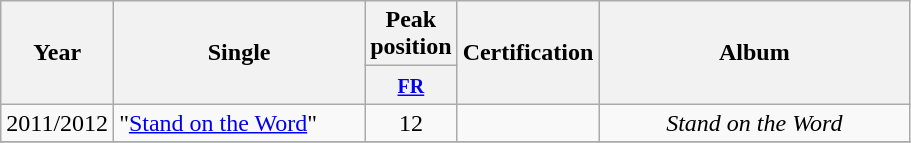<table class="wikitable">
<tr>
<th align="center" rowspan="2" width="10">Year</th>
<th align="center" rowspan="2" width="160">Single</th>
<th align="center" colspan="1">Peak <br>position</th>
<th align="center" rowspan="2" width="40">Certification</th>
<th align="center" rowspan="2" width="200">Album</th>
</tr>
<tr>
<th width="20"><small><a href='#'>FR</a></small><br></th>
</tr>
<tr>
<td>2011/2012</td>
<td>"<a href='#'>Stand on the Word</a>"</td>
<td align="center">12</td>
<td align="center"></td>
<td align="center"><em>Stand on the Word</em></td>
</tr>
<tr>
</tr>
</table>
